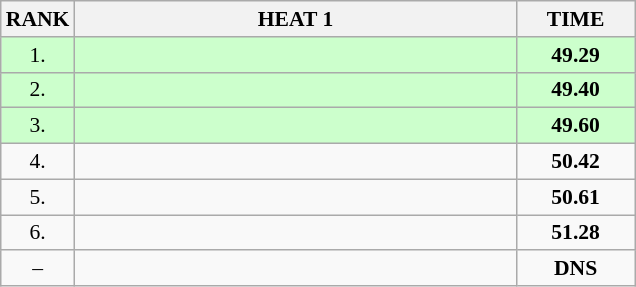<table class="wikitable" style="border-collapse: collapse; font-size: 90%;">
<tr>
<th>RANK</th>
<th style="width: 20em">HEAT 1</th>
<th style="width: 5em">TIME</th>
</tr>
<tr style="background:#ccffcc;">
<td align="center">1.</td>
<td></td>
<td align="center"><strong>49.29</strong></td>
</tr>
<tr style="background:#ccffcc;">
<td align="center">2.</td>
<td></td>
<td align="center"><strong>49.40</strong></td>
</tr>
<tr style="background:#ccffcc;">
<td align="center">3.</td>
<td></td>
<td align="center"><strong>49.60</strong></td>
</tr>
<tr>
<td align="center">4.</td>
<td></td>
<td align="center"><strong>50.42</strong></td>
</tr>
<tr>
<td align="center">5.</td>
<td></td>
<td align="center"><strong>50.61</strong></td>
</tr>
<tr>
<td align="center">6.</td>
<td></td>
<td align="center"><strong>51.28</strong></td>
</tr>
<tr>
<td align="center">–</td>
<td></td>
<td align="center"><strong>DNS</strong></td>
</tr>
</table>
